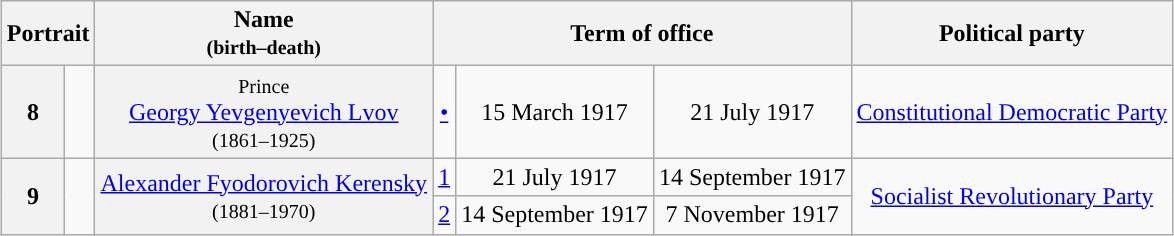<table class="wikitable" style="margin:1em auto; text-align:center">
<tr>
<th colspan=2>Portrait</th>
<th>Name<br><small>(birth–death)</small></th>
<th colspan=3>Term of office</th>
<th>Political party</th>
</tr>
<tr>
<th align=center style="background: ">8</th>
<td></td>
<th scope="row" style="font-weight:normal;"><small>Prince</small><br><a href='#'>Georgy Yevgenyevich Lvov</a><br><small>(1861–1925)</small></th>
<td><a href='#'>•</a></td>
<td>15 March 1917</td>
<td>21 July 1917</td>
<td><a href='#'>Constitutional Democratic Party</a></td>
</tr>
<tr>
<th rowspan=2 style="background:">9</th>
<td rowspan=2></td>
<th scope="row" style="font-weight:normal;" rowspan=2><a href='#'>Alexander Fyodorovich Kerensky</a><br><small>(1881–1970)</small></th>
<td><a href='#'>1</a></td>
<td>21 July 1917</td>
<td>14 September 1917</td>
<td rowspan=2><a href='#'>Socialist Revolutionary Party</a></td>
</tr>
<tr>
<td><a href='#'>2</a></td>
<td>14 September 1917</td>
<td>7 November 1917</td>
</tr>
</table>
